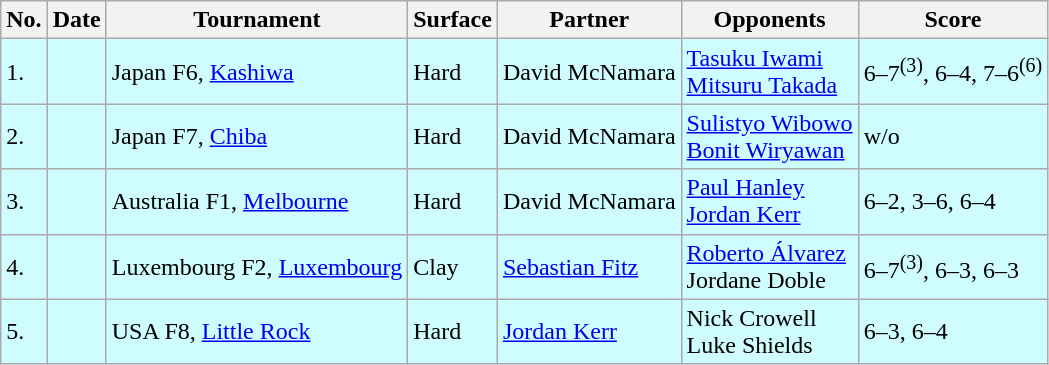<table class="sortable wikitable">
<tr>
<th>No.</th>
<th>Date</th>
<th>Tournament</th>
<th>Surface</th>
<th>Partner</th>
<th>Opponents</th>
<th class="unsortable">Score</th>
</tr>
<tr style="background:#cffcff;">
<td>1.</td>
<td></td>
<td>Japan F6, <a href='#'>Kashiwa</a></td>
<td>Hard</td>
<td> David McNamara</td>
<td> <a href='#'>Tasuku Iwami</a> <br>  <a href='#'>Mitsuru Takada</a></td>
<td>6–7<sup>(3)</sup>, 6–4, 7–6<sup>(6)</sup></td>
</tr>
<tr style="background:#cffcff;">
<td>2.</td>
<td></td>
<td>Japan F7, <a href='#'>Chiba</a></td>
<td>Hard</td>
<td> David McNamara</td>
<td> <a href='#'>Sulistyo Wibowo</a> <br>  <a href='#'>Bonit Wiryawan</a></td>
<td>w/o</td>
</tr>
<tr style="background:#cffcff;">
<td>3.</td>
<td></td>
<td>Australia F1, <a href='#'>Melbourne</a></td>
<td>Hard</td>
<td> David McNamara</td>
<td> <a href='#'>Paul Hanley</a> <br>  <a href='#'>Jordan Kerr</a></td>
<td>6–2, 3–6, 6–4</td>
</tr>
<tr style="background:#cffcff;">
<td>4.</td>
<td></td>
<td>Luxembourg F2, <a href='#'>Luxembourg</a></td>
<td>Clay</td>
<td> <a href='#'>Sebastian Fitz</a></td>
<td> <a href='#'>Roberto Álvarez</a> <br>  Jordane Doble</td>
<td>6–7<sup>(3)</sup>, 6–3, 6–3</td>
</tr>
<tr style="background:#cffcff;">
<td>5.</td>
<td></td>
<td>USA F8, <a href='#'>Little Rock</a></td>
<td>Hard</td>
<td> <a href='#'>Jordan Kerr</a></td>
<td> Nick Crowell <br>  Luke Shields</td>
<td>6–3, 6–4</td>
</tr>
</table>
